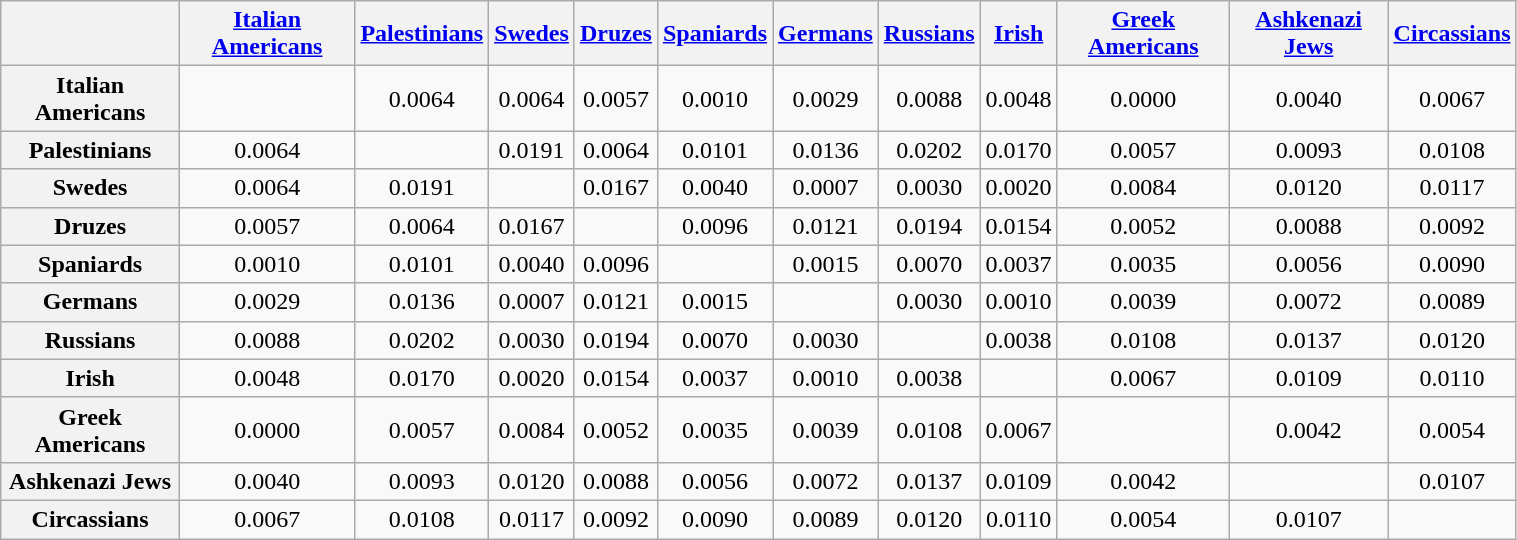<table class="wikitable" style="text-align:center; width:80%;">
<tr>
<th scope=col></th>
<th scope=col><a href='#'>Italian Americans</a></th>
<th scope=col><a href='#'>Palestinians</a></th>
<th scope=col><a href='#'>Swedes</a></th>
<th scope=col><a href='#'>Druzes</a></th>
<th scope=col><a href='#'>Spaniards</a></th>
<th scope=col><a href='#'>Germans</a></th>
<th scope=col><a href='#'>Russians</a></th>
<th scope=col><a href='#'>Irish</a></th>
<th scope=col><a href='#'>Greek Americans</a></th>
<th scope=col><a href='#'>Ashkenazi Jews</a></th>
<th scope=col><a href='#'>Circassians</a></th>
</tr>
<tr>
<th scope=row>Italian Americans</th>
<td></td>
<td>0.0064</td>
<td>0.0064</td>
<td>0.0057</td>
<td>0.0010</td>
<td>0.0029</td>
<td>0.0088</td>
<td>0.0048</td>
<td>0.0000</td>
<td>0.0040</td>
<td>0.0067</td>
</tr>
<tr>
<th scope=row>Palestinians</th>
<td>0.0064</td>
<td></td>
<td>0.0191</td>
<td>0.0064</td>
<td>0.0101</td>
<td>0.0136</td>
<td>0.0202</td>
<td>0.0170</td>
<td>0.0057</td>
<td>0.0093</td>
<td>0.0108</td>
</tr>
<tr>
<th scope=row>Swedes</th>
<td>0.0064</td>
<td>0.0191</td>
<td></td>
<td>0.0167</td>
<td>0.0040</td>
<td>0.0007</td>
<td>0.0030</td>
<td>0.0020</td>
<td>0.0084</td>
<td>0.0120</td>
<td>0.0117</td>
</tr>
<tr>
<th scope=row>Druzes</th>
<td>0.0057</td>
<td>0.0064</td>
<td>0.0167</td>
<td></td>
<td>0.0096</td>
<td>0.0121</td>
<td>0.0194</td>
<td>0.0154</td>
<td>0.0052</td>
<td>0.0088</td>
<td>0.0092</td>
</tr>
<tr>
<th scope=row>Spaniards</th>
<td>0.0010</td>
<td>0.0101</td>
<td>0.0040</td>
<td>0.0096</td>
<td></td>
<td>0.0015</td>
<td>0.0070</td>
<td>0.0037</td>
<td>0.0035</td>
<td>0.0056</td>
<td>0.0090</td>
</tr>
<tr>
<th scope=row>Germans</th>
<td>0.0029</td>
<td>0.0136</td>
<td>0.0007</td>
<td>0.0121</td>
<td>0.0015</td>
<td></td>
<td>0.0030</td>
<td>0.0010</td>
<td>0.0039</td>
<td>0.0072</td>
<td>0.0089</td>
</tr>
<tr>
<th scope=row>Russians</th>
<td>0.0088</td>
<td>0.0202</td>
<td>0.0030</td>
<td>0.0194</td>
<td>0.0070</td>
<td>0.0030</td>
<td></td>
<td>0.0038</td>
<td>0.0108</td>
<td>0.0137</td>
<td>0.0120</td>
</tr>
<tr>
<th scope=row>Irish</th>
<td>0.0048</td>
<td>0.0170</td>
<td>0.0020</td>
<td>0.0154</td>
<td>0.0037</td>
<td>0.0010</td>
<td>0.0038</td>
<td></td>
<td>0.0067</td>
<td>0.0109</td>
<td>0.0110</td>
</tr>
<tr>
<th scope=row>Greek Americans</th>
<td>0.0000</td>
<td>0.0057</td>
<td>0.0084</td>
<td>0.0052</td>
<td>0.0035</td>
<td>0.0039</td>
<td>0.0108</td>
<td>0.0067</td>
<td></td>
<td>0.0042</td>
<td>0.0054</td>
</tr>
<tr>
<th scope=row>Ashkenazi Jews</th>
<td>0.0040</td>
<td>0.0093</td>
<td>0.0120</td>
<td>0.0088</td>
<td>0.0056</td>
<td>0.0072</td>
<td>0.0137</td>
<td>0.0109</td>
<td>0.0042</td>
<td></td>
<td>0.0107</td>
</tr>
<tr>
<th scope=row>Circassians</th>
<td>0.0067</td>
<td>0.0108</td>
<td>0.0117</td>
<td>0.0092</td>
<td>0.0090</td>
<td>0.0089</td>
<td>0.0120</td>
<td>0.0110</td>
<td>0.0054</td>
<td>0.0107</td>
<td></td>
</tr>
</table>
